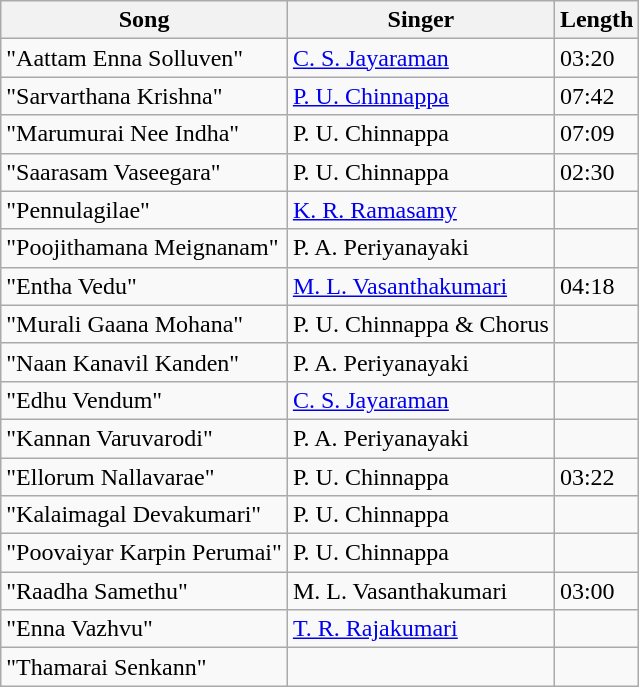<table class="wikitable">
<tr>
<th>Song</th>
<th>Singer</th>
<th>Length</th>
</tr>
<tr>
<td>"Aattam Enna Solluven"</td>
<td><a href='#'>C. S. Jayaraman</a></td>
<td>03:20</td>
</tr>
<tr>
<td>"Sarvarthana Krishna"</td>
<td><a href='#'>P. U. Chinnappa</a></td>
<td>07:42</td>
</tr>
<tr>
<td>"Marumurai Nee Indha"</td>
<td>P. U. Chinnappa</td>
<td>07:09</td>
</tr>
<tr>
<td>"Saarasam Vaseegara"</td>
<td>P. U. Chinnappa</td>
<td>02:30</td>
</tr>
<tr>
<td>"Pennulagilae"</td>
<td><a href='#'>K. R. Ramasamy</a></td>
<td></td>
</tr>
<tr>
<td>"Poojithamana Meignanam"</td>
<td>P. A. Periyanayaki</td>
<td></td>
</tr>
<tr>
<td>"Entha Vedu"</td>
<td><a href='#'>M. L. Vasanthakumari</a></td>
<td>04:18</td>
</tr>
<tr>
<td>"Murali Gaana Mohana"</td>
<td>P. U. Chinnappa & Chorus</td>
<td></td>
</tr>
<tr>
<td>"Naan Kanavil Kanden"</td>
<td>P. A. Periyanayaki</td>
<td></td>
</tr>
<tr>
<td>"Edhu Vendum"</td>
<td><a href='#'>C. S. Jayaraman</a></td>
<td></td>
</tr>
<tr>
<td>"Kannan Varuvarodi"</td>
<td>P. A. Periyanayaki</td>
<td></td>
</tr>
<tr>
<td>"Ellorum Nallavarae"</td>
<td>P. U. Chinnappa</td>
<td>03:22</td>
</tr>
<tr>
<td>"Kalaimagal Devakumari"</td>
<td>P. U. Chinnappa</td>
<td></td>
</tr>
<tr>
<td>"Poovaiyar Karpin Perumai"</td>
<td>P. U. Chinnappa</td>
<td></td>
</tr>
<tr>
<td>"Raadha Samethu"</td>
<td>M. L. Vasanthakumari</td>
<td>03:00</td>
</tr>
<tr>
<td>"Enna Vazhvu"</td>
<td><a href='#'>T. R. Rajakumari</a></td>
<td></td>
</tr>
<tr>
<td>"Thamarai Senkann"</td>
<td></td>
<td></td>
</tr>
</table>
